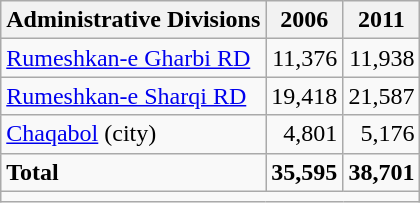<table class="wikitable">
<tr>
<th>Administrative Divisions</th>
<th>2006</th>
<th>2011</th>
</tr>
<tr>
<td><a href='#'>Rumeshkan-e Gharbi RD</a></td>
<td style="text-align: right;">11,376</td>
<td style="text-align: right;">11,938</td>
</tr>
<tr>
<td><a href='#'>Rumeshkan-e Sharqi RD</a></td>
<td style="text-align: right;">19,418</td>
<td style="text-align: right;">21,587</td>
</tr>
<tr>
<td><a href='#'>Chaqabol</a> (city)</td>
<td style="text-align: right;">4,801</td>
<td style="text-align: right;">5,176</td>
</tr>
<tr>
<td><strong>Total</strong></td>
<td style="text-align: right;"><strong>35,595</strong></td>
<td style="text-align: right;"><strong>38,701</strong></td>
</tr>
<tr>
<td colspan=4></td>
</tr>
</table>
